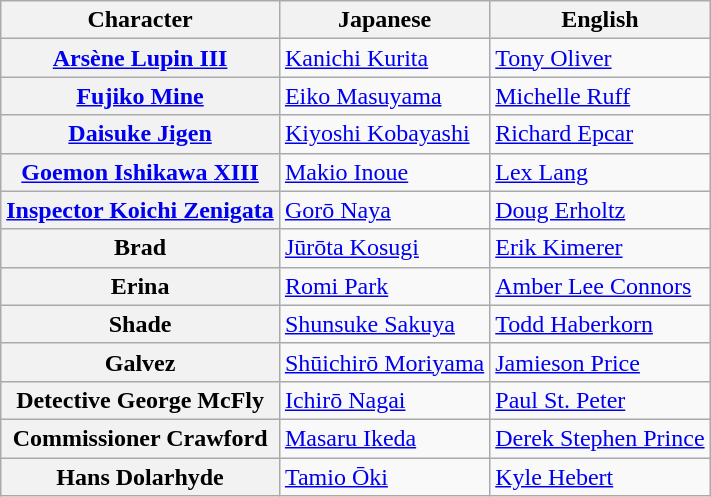<table class="wikitable">
<tr>
<th>Character</th>
<th>Japanese</th>
<th>English</th>
</tr>
<tr>
<th><a href='#'>Arsène Lupin III</a></th>
<td><a href='#'>Kanichi Kurita</a></td>
<td><a href='#'>Tony Oliver</a></td>
</tr>
<tr>
<th><a href='#'>Fujiko Mine</a></th>
<td><a href='#'>Eiko Masuyama</a></td>
<td><a href='#'>Michelle Ruff</a></td>
</tr>
<tr>
<th><a href='#'>Daisuke Jigen</a></th>
<td><a href='#'>Kiyoshi Kobayashi</a></td>
<td><a href='#'>Richard Epcar</a></td>
</tr>
<tr>
<th><a href='#'>Goemon Ishikawa XIII</a></th>
<td><a href='#'>Makio Inoue</a></td>
<td><a href='#'>Lex Lang</a></td>
</tr>
<tr>
<th><a href='#'>Inspector Koichi Zenigata</a></th>
<td><a href='#'>Gorō Naya</a></td>
<td><a href='#'>Doug Erholtz</a></td>
</tr>
<tr>
<th>Brad</th>
<td><a href='#'>Jūrōta Kosugi</a></td>
<td><a href='#'>Erik Kimerer</a></td>
</tr>
<tr>
<th>Erina</th>
<td><a href='#'>Romi Park</a></td>
<td><a href='#'>Amber Lee Connors</a></td>
</tr>
<tr>
<th>Shade</th>
<td><a href='#'>Shunsuke Sakuya</a></td>
<td><a href='#'>Todd Haberkorn</a></td>
</tr>
<tr>
<th>Galvez</th>
<td><a href='#'>Shūichirō Moriyama</a></td>
<td><a href='#'>Jamieson Price</a></td>
</tr>
<tr>
<th>Detective George McFly</th>
<td><a href='#'>Ichirō Nagai</a></td>
<td><a href='#'>Paul St. Peter</a></td>
</tr>
<tr>
<th>Commissioner Crawford</th>
<td><a href='#'>Masaru Ikeda</a></td>
<td><a href='#'>Derek Stephen Prince</a></td>
</tr>
<tr>
<th>Hans Dolarhyde</th>
<td><a href='#'>Tamio Ōki</a></td>
<td><a href='#'>Kyle Hebert</a></td>
</tr>
</table>
